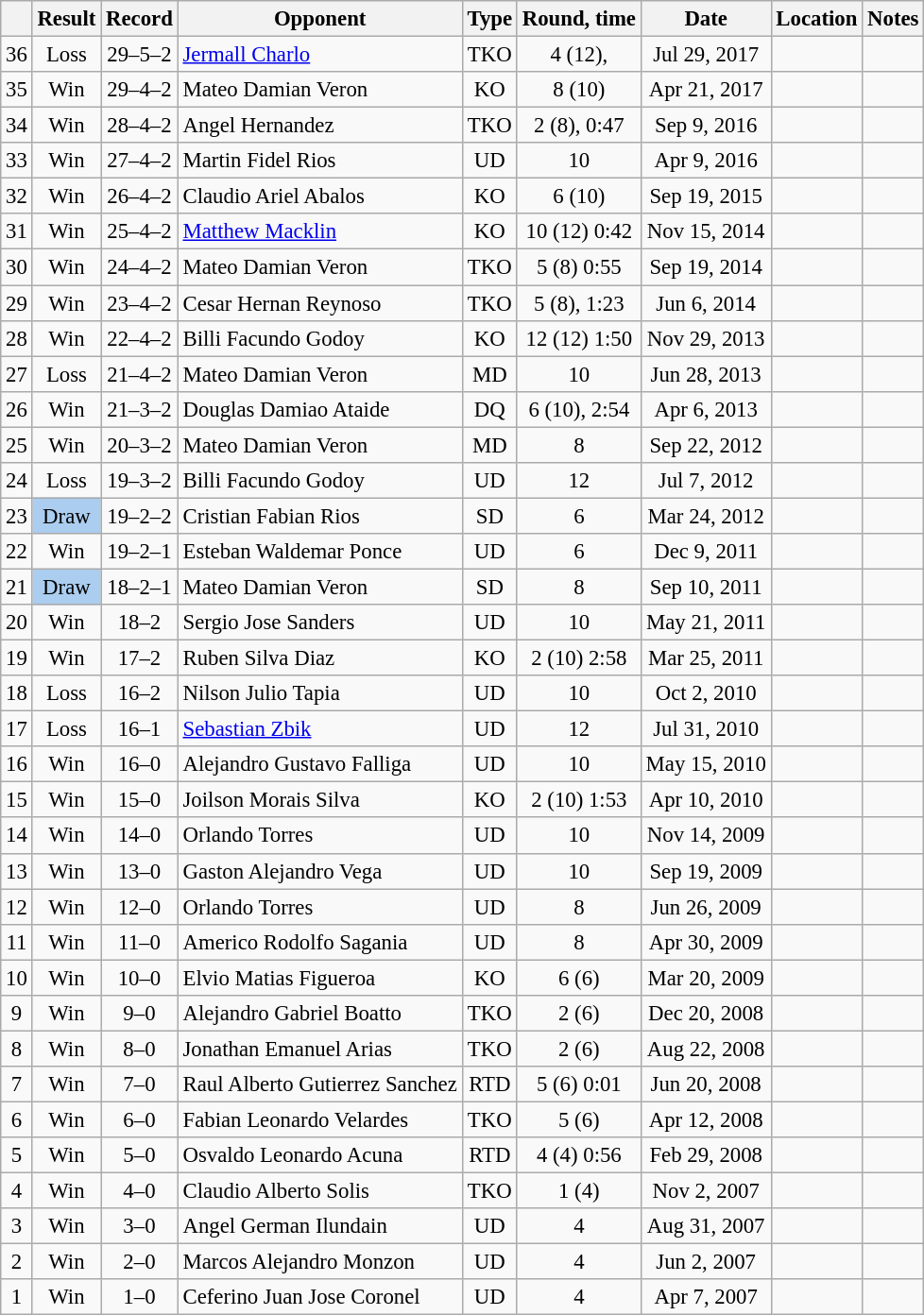<table class="wikitable" style="text-align:center; font-size:95%">
<tr>
<th></th>
<th>Result</th>
<th>Record</th>
<th>Opponent</th>
<th>Type</th>
<th>Round, time</th>
<th>Date</th>
<th>Location</th>
<th>Notes</th>
</tr>
<tr>
<td>36</td>
<td>Loss</td>
<td>29–5–2</td>
<td align=left> <a href='#'>Jermall Charlo</a></td>
<td>TKO</td>
<td>4 (12), </td>
<td>Jul 29, 2017</td>
<td align=left> </td>
<td></td>
</tr>
<tr align=center>
<td>35</td>
<td>Win</td>
<td>29–4–2</td>
<td align=left> Mateo Damian Veron</td>
<td>KO</td>
<td>8 (10)</td>
<td>Apr 21, 2017</td>
<td align=left></td>
<td align=left></td>
</tr>
<tr align=center>
<td>34</td>
<td>Win</td>
<td>28–4–2</td>
<td align=left> Angel Hernandez</td>
<td>TKO</td>
<td>2 (8), 0:47</td>
<td>Sep 9, 2016</td>
<td align=left></td>
<td align=left></td>
</tr>
<tr align=center>
<td>33</td>
<td>Win</td>
<td>27–4–2</td>
<td align=left> Martin Fidel Rios</td>
<td>UD</td>
<td>10</td>
<td>Apr 9, 2016</td>
<td align=left></td>
<td align=left></td>
</tr>
<tr align=center>
<td>32</td>
<td>Win</td>
<td>26–4–2</td>
<td align=left> Claudio Ariel Abalos</td>
<td>KO</td>
<td>6 (10)</td>
<td>Sep 19, 2015</td>
<td align=left></td>
<td align=left></td>
</tr>
<tr align=center>
<td>31</td>
<td>Win</td>
<td>25–4–2</td>
<td align=left> <a href='#'>Matthew Macklin</a></td>
<td>KO</td>
<td>10 (12) 0:42</td>
<td>Nov 15, 2014</td>
<td align=left></td>
<td align=left></td>
</tr>
<tr align=center>
<td>30</td>
<td>Win</td>
<td>24–4–2</td>
<td align=left> Mateo Damian Veron</td>
<td>TKO</td>
<td>5 (8) 0:55</td>
<td>Sep 19, 2014</td>
<td align=left></td>
<td align=left></td>
</tr>
<tr align=center>
<td>29</td>
<td>Win</td>
<td>23–4–2</td>
<td align=left> Cesar Hernan Reynoso</td>
<td>TKO</td>
<td>5 (8), 1:23</td>
<td>Jun 6, 2014</td>
<td align=left></td>
<td align=left></td>
</tr>
<tr align=center>
<td>28</td>
<td>Win</td>
<td>22–4–2</td>
<td align=left> Billi Facundo Godoy</td>
<td>KO</td>
<td>12 (12) 1:50</td>
<td>Nov 29, 2013</td>
<td align=left></td>
<td align=left></td>
</tr>
<tr align=center>
<td>27</td>
<td>Loss</td>
<td>21–4–2</td>
<td align=left> Mateo Damian Veron</td>
<td>MD</td>
<td>10</td>
<td>Jun 28, 2013</td>
<td align=left></td>
<td align=left></td>
</tr>
<tr align=center>
<td>26</td>
<td>Win</td>
<td>21–3–2</td>
<td align=left> Douglas Damiao Ataide</td>
<td>DQ</td>
<td>6 (10), 2:54</td>
<td>Apr 6, 2013</td>
<td align=left></td>
<td align=left></td>
</tr>
<tr align=center>
<td>25</td>
<td>Win</td>
<td>20–3–2</td>
<td align=left> Mateo Damian Veron</td>
<td>MD</td>
<td>8</td>
<td>Sep 22, 2012</td>
<td align=left></td>
<td align=left></td>
</tr>
<tr align=center>
<td>24</td>
<td>Loss</td>
<td>19–3–2</td>
<td align=left> Billi Facundo Godoy</td>
<td>UD</td>
<td>12</td>
<td>Jul 7, 2012</td>
<td align=left></td>
<td align=left></td>
</tr>
<tr align=center>
<td>23</td>
<td style="background:#abcdef;">Draw</td>
<td>19–2–2</td>
<td align=left> Cristian Fabian Rios</td>
<td>SD</td>
<td>6</td>
<td>Mar 24, 2012</td>
<td align=left></td>
<td align=left></td>
</tr>
<tr align=center>
<td>22</td>
<td>Win</td>
<td>19–2–1</td>
<td align=left> Esteban Waldemar Ponce</td>
<td>UD</td>
<td>6</td>
<td>Dec 9, 2011</td>
<td align=left></td>
<td align=left></td>
</tr>
<tr align=center>
<td>21</td>
<td style="background:#abcdef;">Draw</td>
<td>18–2–1</td>
<td align=left> Mateo Damian Veron</td>
<td>SD</td>
<td>8</td>
<td>Sep 10, 2011</td>
<td align=left></td>
<td align=left></td>
</tr>
<tr align=center>
<td>20</td>
<td>Win</td>
<td>18–2</td>
<td align=left> Sergio Jose Sanders</td>
<td>UD</td>
<td>10</td>
<td>May 21, 2011</td>
<td align=left></td>
<td align=left></td>
</tr>
<tr align=center>
<td>19</td>
<td>Win</td>
<td>17–2</td>
<td align=left> Ruben Silva Diaz</td>
<td>KO</td>
<td>2 (10) 2:58</td>
<td>Mar 25, 2011</td>
<td align=left></td>
<td align=left></td>
</tr>
<tr align=center>
<td>18</td>
<td>Loss</td>
<td>16–2</td>
<td align=left> Nilson Julio Tapia</td>
<td>UD</td>
<td>10</td>
<td>Oct 2, 2010</td>
<td align=left></td>
<td align=left></td>
</tr>
<tr align=center>
<td>17</td>
<td>Loss</td>
<td>16–1</td>
<td align=left> <a href='#'>Sebastian Zbik</a></td>
<td>UD</td>
<td>12</td>
<td>Jul 31, 2010</td>
<td align=left></td>
<td align=left></td>
</tr>
<tr align=center>
<td>16</td>
<td>Win</td>
<td>16–0</td>
<td align=left> Alejandro Gustavo Falliga</td>
<td>UD</td>
<td>10</td>
<td>May 15, 2010</td>
<td align=left></td>
<td align=left></td>
</tr>
<tr align=center>
<td>15</td>
<td>Win</td>
<td>15–0</td>
<td align=left> Joilson Morais Silva</td>
<td>KO</td>
<td>2 (10) 1:53</td>
<td>Apr 10, 2010</td>
<td align=left></td>
<td align=left></td>
</tr>
<tr align=center>
<td>14</td>
<td>Win</td>
<td>14–0</td>
<td align=left> Orlando Torres</td>
<td>UD</td>
<td>10</td>
<td>Nov 14, 2009</td>
<td align=left></td>
<td align=left></td>
</tr>
<tr align=center>
<td>13</td>
<td>Win</td>
<td>13–0</td>
<td align=left> Gaston Alejandro Vega</td>
<td>UD</td>
<td>10</td>
<td>Sep 19, 2009</td>
<td align=left></td>
<td align=left></td>
</tr>
<tr align=center>
<td>12</td>
<td>Win</td>
<td>12–0</td>
<td align=left> Orlando Torres</td>
<td>UD</td>
<td>8</td>
<td>Jun 26, 2009</td>
<td align=left></td>
<td align=left></td>
</tr>
<tr align=center>
<td>11</td>
<td>Win</td>
<td>11–0</td>
<td align=left> Americo Rodolfo Sagania</td>
<td>UD</td>
<td>8</td>
<td>Apr 30, 2009</td>
<td align=left></td>
<td align=left></td>
</tr>
<tr align=center>
<td>10</td>
<td>Win</td>
<td>10–0</td>
<td align=left> Elvio Matias Figueroa</td>
<td>KO</td>
<td>6 (6)</td>
<td>Mar 20, 2009</td>
<td align=left></td>
<td align=left></td>
</tr>
<tr align=center>
<td>9</td>
<td>Win</td>
<td>9–0</td>
<td align=left> Alejandro Gabriel Boatto</td>
<td>TKO</td>
<td>2 (6)</td>
<td>Dec 20, 2008</td>
<td align=left></td>
<td align=left></td>
</tr>
<tr align=center>
<td>8</td>
<td>Win</td>
<td>8–0</td>
<td align=left> Jonathan Emanuel Arias</td>
<td>TKO</td>
<td>2 (6)</td>
<td>Aug 22, 2008</td>
<td align=left></td>
<td align=left></td>
</tr>
<tr align=center>
<td>7</td>
<td>Win</td>
<td>7–0</td>
<td align=left> Raul Alberto Gutierrez Sanchez</td>
<td>RTD</td>
<td>5 (6) 0:01</td>
<td>Jun 20, 2008</td>
<td align=left></td>
<td align=left></td>
</tr>
<tr align=center>
<td>6</td>
<td>Win</td>
<td>6–0</td>
<td align=left> Fabian Leonardo Velardes</td>
<td>TKO</td>
<td>5 (6)</td>
<td>Apr 12, 2008</td>
<td align=left></td>
<td align=left></td>
</tr>
<tr align=center>
<td>5</td>
<td>Win</td>
<td>5–0</td>
<td align=left> Osvaldo Leonardo Acuna</td>
<td>RTD</td>
<td>4 (4) 0:56</td>
<td>Feb 29, 2008</td>
<td align=left></td>
<td align=left></td>
</tr>
<tr align=center>
<td>4</td>
<td>Win</td>
<td>4–0</td>
<td align=left> Claudio Alberto Solis</td>
<td>TKO</td>
<td>1 (4)</td>
<td>Nov 2, 2007</td>
<td align=left></td>
<td align=left></td>
</tr>
<tr align=center>
<td>3</td>
<td>Win</td>
<td>3–0</td>
<td align=left> Angel German Ilundain</td>
<td>UD</td>
<td>4</td>
<td>Aug 31, 2007</td>
<td align=left></td>
<td align=left></td>
</tr>
<tr align=center>
<td>2</td>
<td>Win</td>
<td>2–0</td>
<td align=left> Marcos Alejandro Monzon</td>
<td>UD</td>
<td>4</td>
<td>Jun 2, 2007</td>
<td align=left></td>
<td align=left></td>
</tr>
<tr align=center>
<td>1</td>
<td>Win</td>
<td>1–0</td>
<td align=left> Ceferino Juan Jose Coronel</td>
<td>UD</td>
<td>4</td>
<td>Apr 7, 2007</td>
<td align=left></td>
<td align=left></td>
</tr>
</table>
